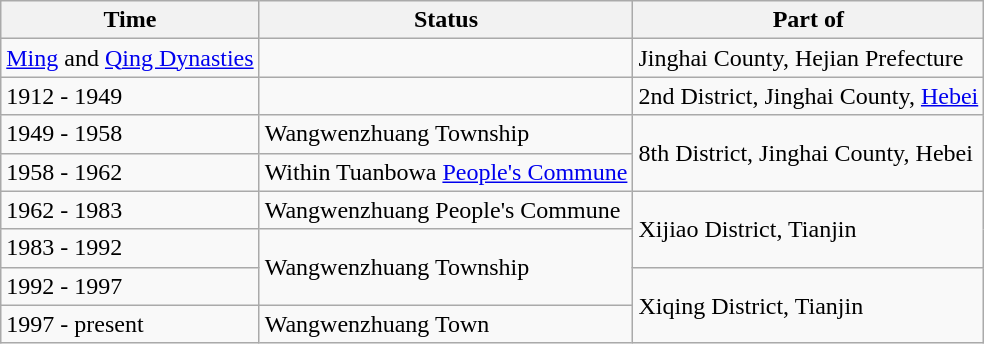<table class="wikitable">
<tr>
<th>Time</th>
<th>Status</th>
<th>Part of</th>
</tr>
<tr>
<td><a href='#'>Ming</a> and <a href='#'>Qing Dynasties</a></td>
<td></td>
<td>Jinghai County, Hejian Prefecture</td>
</tr>
<tr>
<td>1912 - 1949</td>
<td></td>
<td>2nd District, Jinghai County, <a href='#'>Hebei</a></td>
</tr>
<tr>
<td>1949 - 1958</td>
<td>Wangwenzhuang Township</td>
<td rowspan="2">8th District, Jinghai County, Hebei</td>
</tr>
<tr>
<td>1958 - 1962</td>
<td>Within Tuanbowa <a href='#'>People's Commune</a></td>
</tr>
<tr>
<td>1962 - 1983</td>
<td>Wangwenzhuang People's Commune</td>
<td rowspan="2">Xijiao District, Tianjin</td>
</tr>
<tr>
<td>1983 - 1992</td>
<td rowspan="2">Wangwenzhuang Township</td>
</tr>
<tr>
<td>1992 - 1997</td>
<td rowspan="2">Xiqing District, Tianjin</td>
</tr>
<tr>
<td>1997 - present</td>
<td>Wangwenzhuang Town</td>
</tr>
</table>
